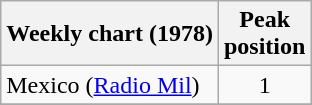<table class="wikitable sortable">
<tr>
<th>Weekly chart (1978)</th>
<th>Peak<br>position</th>
</tr>
<tr>
<td>Mexico (<a href='#'>Radio Mil</a>)</td>
<td style="text-align:center;">1</td>
</tr>
<tr>
</tr>
</table>
